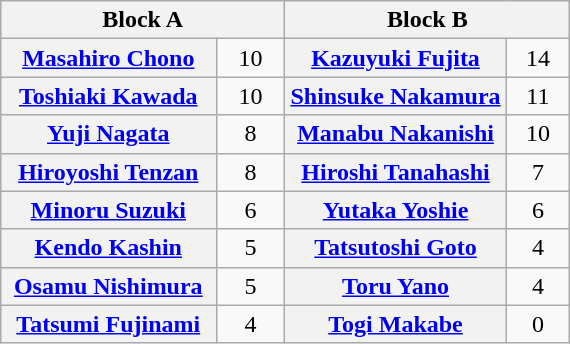<table class="wikitable" style="margin: 1em auto 1em auto;text-align:center">
<tr>
<th colspan="2" style="width:50%">Block A</th>
<th colspan="2" style="width:50%">Block B</th>
</tr>
<tr>
<th><a href='#'>Masahiro Chono</a></th>
<td style="width:35px">10</td>
<th><a href='#'>Kazuyuki Fujita</a></th>
<td style="width:35px">14</td>
</tr>
<tr>
<th><a href='#'>Toshiaki Kawada</a></th>
<td>10</td>
<th><a href='#'>Shinsuke Nakamura</a></th>
<td>11</td>
</tr>
<tr>
<th><a href='#'>Yuji Nagata</a></th>
<td>8</td>
<th><a href='#'>Manabu Nakanishi</a></th>
<td>10</td>
</tr>
<tr>
<th><a href='#'>Hiroyoshi Tenzan</a></th>
<td>8</td>
<th><a href='#'>Hiroshi Tanahashi</a></th>
<td>7</td>
</tr>
<tr>
<th><a href='#'>Minoru Suzuki</a></th>
<td>6</td>
<th><a href='#'>Yutaka Yoshie</a></th>
<td>6</td>
</tr>
<tr>
<th><a href='#'>Kendo Kashin</a></th>
<td>5</td>
<th><a href='#'>Tatsutoshi Goto</a></th>
<td>4</td>
</tr>
<tr>
<th><a href='#'>Osamu Nishimura</a></th>
<td>5</td>
<th><a href='#'>Toru Yano</a></th>
<td>4</td>
</tr>
<tr>
<th><a href='#'>Tatsumi Fujinami</a></th>
<td>4</td>
<th><a href='#'>Togi Makabe</a></th>
<td>0</td>
</tr>
</table>
